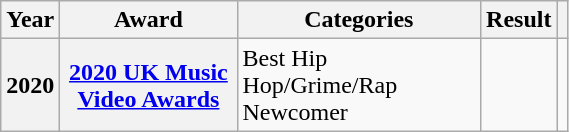<table class="wikitable sortable plainrowheaders" style="width: 30%;">
<tr>
<th scope="col">Year</th>
<th scope="col">Award</th>
<th scope="col">Categories</th>
<th scope="col">Result</th>
<th class="unsortable" scope="col"></th>
</tr>
<tr>
<th scope="row">2020</th>
<th scope="row"><a href='#'>2020 UK Music Video Awards</a></th>
<td>Best Hip Hop/Grime/Rap Newcomer</td>
<td></td>
<td style="text-align:center;"></td>
</tr>
</table>
